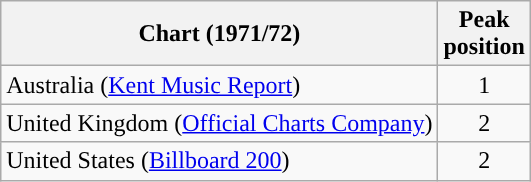<table class="wikitable">
<tr>
<th scope="col">Chart (1971/72)</th>
<th>Peak<br>position</th>
</tr>
<tr>
<td>Australia (<a href='#'>Kent Music Report</a>)</td>
<td style="text-align:center;">1</td>
</tr>
<tr>
<td>United Kingdom (<a href='#'>Official Charts Company</a>)</td>
<td style="text-align:center;">2</td>
</tr>
<tr>
<td>United States (<a href='#'>Billboard 200</a>)</td>
<td style="text-align:center;">2</td>
</tr>
</table>
